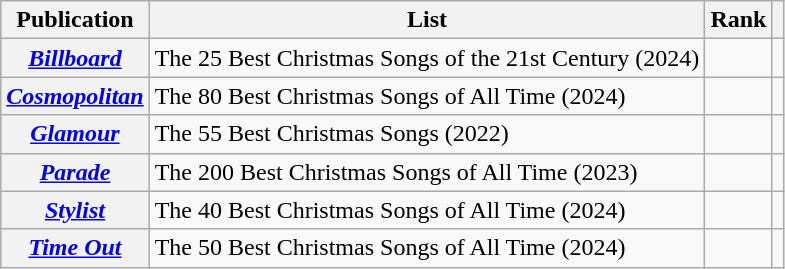<table class="wikitable sortable plainrowheaders" style="border:none; margin:0;">
<tr>
<th scope="col">Publication</th>
<th scope="col" class="unsortable">List</th>
<th scope="col" data-sort-type="number">Rank</th>
<th scope="col" class="unsortable"></th>
</tr>
<tr>
<th scope="row"><em><a href='#'>Billboard</a></em></th>
<td>The 25 Best Christmas Songs of the 21st Century (2024)</td>
<td></td>
<td></td>
</tr>
<tr>
<th scope="row"><em><a href='#'>Cosmopolitan</a></em></th>
<td>The 80 Best Christmas Songs of All Time (2024)</td>
<td></td>
<td></td>
</tr>
<tr>
<th scope="row"><em><a href='#'>Glamour</a></em></th>
<td>The 55 Best Christmas Songs (2022)</td>
<td></td>
<td></td>
</tr>
<tr>
<th scope="row"><em><a href='#'>Parade</a></em></th>
<td>The 200 Best Christmas Songs of All Time (2023)</td>
<td></td>
<td></td>
</tr>
<tr>
<th scope="row"><em><a href='#'>Stylist</a></em></th>
<td>The 40 Best Christmas Songs of All Time (2024)</td>
<td></td>
<td></td>
</tr>
<tr>
<th scope="row"><em><a href='#'>Time Out</a></em></th>
<td>The 50 Best Christmas Songs of All Time (2024)</td>
<td></td>
<td></td>
</tr>
</table>
